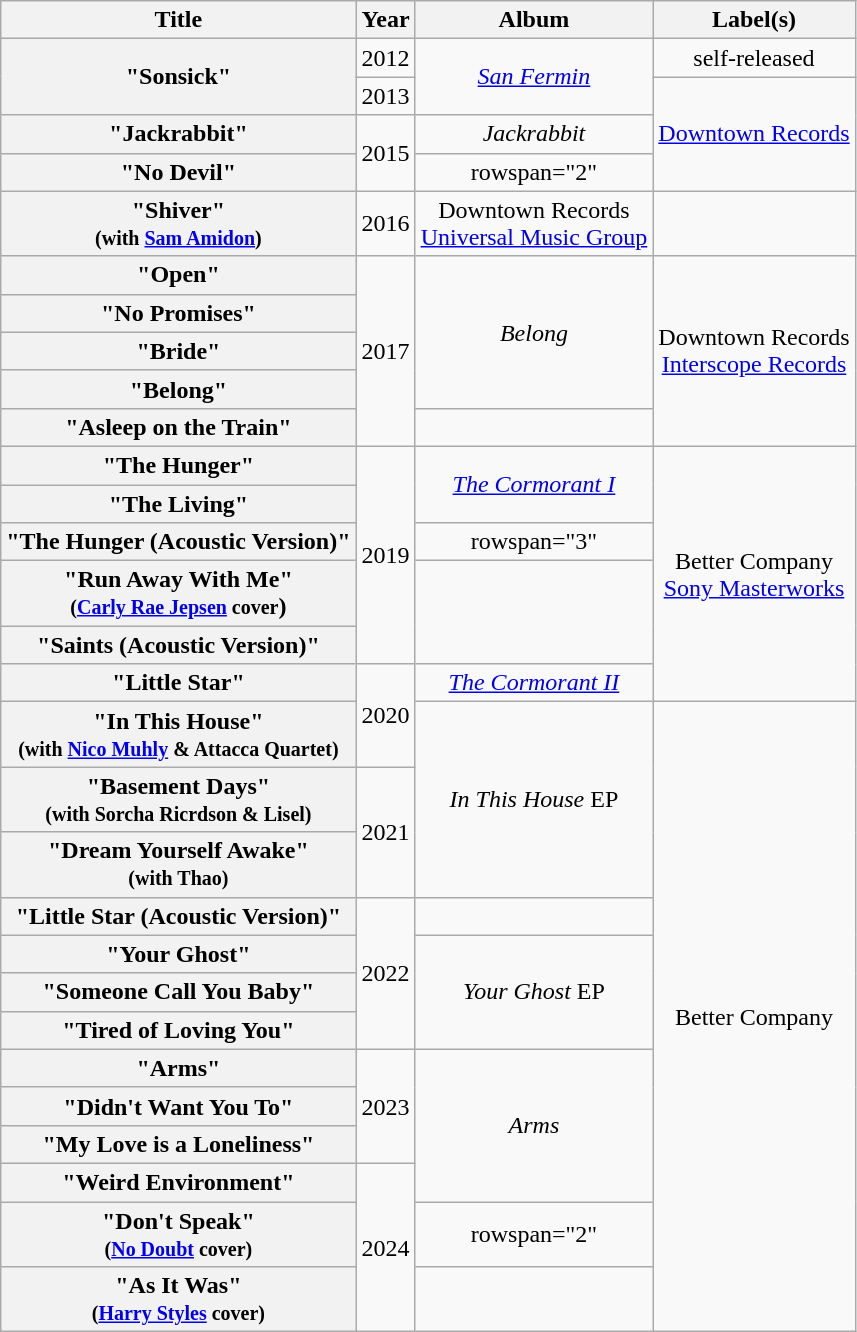<table class="wikitable plainrowheaders" style="text-align:center;">
<tr>
<th scope="col">Title</th>
<th scope="col">Year</th>
<th scope="col">Album</th>
<th>Label(s)</th>
</tr>
<tr>
<th rowspan="2" scope="row">"Sonsick"</th>
<td>2012</td>
<td rowspan="2"><em><a href='#'>San Fermin</a></em></td>
<td>self-released</td>
</tr>
<tr>
<td>2013</td>
<td rowspan="3"><a href='#'>Downtown Records</a></td>
</tr>
<tr>
<th scope="row">"Jackrabbit"</th>
<td rowspan="2">2015</td>
<td><em>Jackrabbit</em></td>
</tr>
<tr>
<th scope="row">"No Devil"</th>
<td>rowspan="2" </td>
</tr>
<tr>
<th scope="row">"Shiver"<br><small>(with <a href='#'>Sam Amidon</a>)</small></th>
<td>2016</td>
<td>Downtown Records<br><a href='#'>Universal Music Group</a></td>
</tr>
<tr>
<th scope="row">"Open"</th>
<td rowspan="5">2017</td>
<td rowspan="4"><em>Belong</em></td>
<td rowspan="5">Downtown Records<br><a href='#'>Interscope Records</a></td>
</tr>
<tr>
<th scope="row">"No Promises"</th>
</tr>
<tr>
<th scope="row">"Bride"</th>
</tr>
<tr>
<th scope="row">"Belong"</th>
</tr>
<tr>
<th scope="row">"Asleep on the Train"</th>
<td></td>
</tr>
<tr>
<th scope="row">"The Hunger"</th>
<td rowspan="5">2019</td>
<td rowspan="2"><em><a href='#'>The Cormorant I</a></em></td>
<td rowspan="6">Better Company<br><a href='#'>Sony Masterworks</a></td>
</tr>
<tr>
<th scope="row">"The Living"</th>
</tr>
<tr>
<th scope="row">"The Hunger (Acoustic Version)"</th>
<td>rowspan="3" </td>
</tr>
<tr>
<th scope="row">"Run Away With Me"<br><small>(<a href='#'>Carly Rae Jepsen</a> cover</small>)</th>
</tr>
<tr>
<th scope="row">"Saints (Acoustic Version)"</th>
</tr>
<tr>
<th scope="row">"Little Star"</th>
<td rowspan="2">2020</td>
<td><em><a href='#'>The Cormorant II</a></em></td>
</tr>
<tr>
<th scope="row">"In This House"<br><small>(with <a href='#'>Nico Muhly</a> & Attacca Quartet)</small></th>
<td rowspan= "3"><em>In This House</em> EP</td>
<td rowspan="13">Better Company</td>
</tr>
<tr>
<th scope="row">"Basement Days"<br><small>(with Sorcha Ricrdson & Lisel)</small></th>
<td rowspan="2">2021</td>
</tr>
<tr>
<th scope="row">"Dream Yourself Awake"<br><small>(with Thao)</small></th>
</tr>
<tr>
<th scope="row">"Little Star (Acoustic Version)"</th>
<td rowspan="4">2022</td>
<td></td>
</tr>
<tr>
<th scope="row">"Your Ghost"</th>
<td rowspan= "3"><em>Your Ghost</em> EP</td>
</tr>
<tr>
<th scope="row">"Someone Call You Baby"</th>
</tr>
<tr>
<th scope="row">"Tired of Loving You"</th>
</tr>
<tr>
<th scope="row">"Arms"</th>
<td rowspan="3">2023</td>
<td rowspan="4"><em>Arms</em></td>
</tr>
<tr>
<th scope="row">"Didn't Want You To"</th>
</tr>
<tr>
<th scope="row">"My Love is a Loneliness"</th>
</tr>
<tr>
<th scope="row">"Weird Environment"</th>
<td rowspan="3">2024</td>
</tr>
<tr>
<th scope="row">"Don't Speak"<br><small>(<a href='#'>No Doubt</a> cover)</small></th>
<td>rowspan="2" </td>
</tr>
<tr>
<th scope="row">"As It Was"<br><small>(<a href='#'>Harry Styles</a> cover)</small></th>
</tr>
</table>
